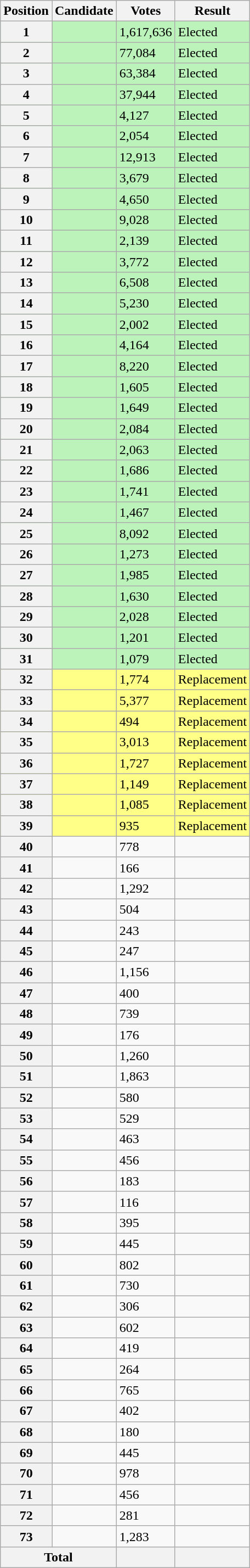<table class="wikitable sortable col3right">
<tr>
<th scope="col">Position</th>
<th scope="col">Candidate</th>
<th scope="col">Votes</th>
<th scope="col">Result</th>
</tr>
<tr bgcolor=bbf3bb>
<th scope="row">1</th>
<td></td>
<td>1,617,636</td>
<td>Elected</td>
</tr>
<tr bgcolor=bbf3bb>
<th scope="row">2</th>
<td></td>
<td>77,084</td>
<td>Elected</td>
</tr>
<tr bgcolor=bbf3bb>
<th scope="row">3</th>
<td></td>
<td>63,384</td>
<td>Elected</td>
</tr>
<tr bgcolor=bbf3bb>
<th scope="row">4</th>
<td></td>
<td>37,944</td>
<td>Elected</td>
</tr>
<tr bgcolor=bbf3bb>
<th scope="row">5</th>
<td></td>
<td>4,127</td>
<td>Elected</td>
</tr>
<tr bgcolor=bbf3bb>
<th scope="row">6</th>
<td></td>
<td>2,054</td>
<td>Elected</td>
</tr>
<tr bgcolor=bbf3bb>
<th scope="row">7</th>
<td></td>
<td>12,913</td>
<td>Elected</td>
</tr>
<tr bgcolor=bbf3bb>
<th scope="row">8</th>
<td></td>
<td>3,679</td>
<td>Elected</td>
</tr>
<tr bgcolor=bbf3bb>
<th scope="row">9</th>
<td></td>
<td>4,650</td>
<td>Elected</td>
</tr>
<tr bgcolor=bbf3bb>
<th scope="row">10</th>
<td></td>
<td>9,028</td>
<td>Elected</td>
</tr>
<tr bgcolor=bbf3bb>
<th scope="row">11</th>
<td></td>
<td>2,139</td>
<td>Elected</td>
</tr>
<tr bgcolor=bbf3bb>
<th scope="row">12</th>
<td></td>
<td>3,772</td>
<td>Elected</td>
</tr>
<tr bgcolor=bbf3bb>
<th scope="row">13</th>
<td></td>
<td>6,508</td>
<td>Elected</td>
</tr>
<tr bgcolor=bbf3bb>
<th scope="row">14</th>
<td></td>
<td>5,230</td>
<td>Elected</td>
</tr>
<tr bgcolor=bbf3bb>
<th scope="row">15</th>
<td></td>
<td>2,002</td>
<td>Elected</td>
</tr>
<tr bgcolor=bbf3bb>
<th scope="row">16</th>
<td></td>
<td>4,164</td>
<td>Elected</td>
</tr>
<tr bgcolor=bbf3bb>
<th scope="row">17</th>
<td></td>
<td>8,220</td>
<td>Elected</td>
</tr>
<tr bgcolor=bbf3bb>
<th scope="row">18</th>
<td></td>
<td>1,605</td>
<td>Elected</td>
</tr>
<tr bgcolor=bbf3bb>
<th scope="row">19</th>
<td></td>
<td>1,649</td>
<td>Elected</td>
</tr>
<tr bgcolor=bbf3bb>
<th scope="row">20</th>
<td></td>
<td>2,084</td>
<td>Elected</td>
</tr>
<tr bgcolor=bbf3bb>
<th scope="row">21</th>
<td></td>
<td>2,063</td>
<td>Elected</td>
</tr>
<tr bgcolor=bbf3bb>
<th scope="row">22</th>
<td></td>
<td>1,686</td>
<td>Elected</td>
</tr>
<tr bgcolor=bbf3bb>
<th scope="row">23</th>
<td></td>
<td>1,741</td>
<td>Elected</td>
</tr>
<tr bgcolor=bbf3bb>
<th scope="row">24</th>
<td></td>
<td>1,467</td>
<td>Elected</td>
</tr>
<tr bgcolor=bbf3bb>
<th scope="row">25</th>
<td></td>
<td>8,092</td>
<td>Elected</td>
</tr>
<tr bgcolor=bbf3bb>
<th scope="row">26</th>
<td></td>
<td>1,273</td>
<td>Elected</td>
</tr>
<tr bgcolor=bbf3bb>
<th scope="row">27</th>
<td></td>
<td>1,985</td>
<td>Elected</td>
</tr>
<tr bgcolor=bbf3bb>
<th scope="row">28</th>
<td></td>
<td>1,630</td>
<td>Elected</td>
</tr>
<tr bgcolor=bbf3bb>
<th scope="row">29</th>
<td></td>
<td>2,028</td>
<td>Elected</td>
</tr>
<tr bgcolor=bbf3bb>
<th scope="row">30</th>
<td></td>
<td>1,201</td>
<td>Elected</td>
</tr>
<tr bgcolor=bbf3bb>
<th scope="row">31</th>
<td></td>
<td>1,079</td>
<td>Elected</td>
</tr>
<tr bgcolor=#FF8>
<th scope="row">32</th>
<td></td>
<td>1,774</td>
<td>Replacement</td>
</tr>
<tr bgcolor=#FF8>
<th scope="row">33</th>
<td></td>
<td>5,377</td>
<td>Replacement</td>
</tr>
<tr bgcolor=#FF8>
<th scope="row">34</th>
<td></td>
<td>494</td>
<td>Replacement</td>
</tr>
<tr bgcolor=#FF8>
<th scope="row">35</th>
<td></td>
<td>3,013</td>
<td>Replacement</td>
</tr>
<tr bgcolor=#FF8>
<th scope="row">36</th>
<td></td>
<td>1,727</td>
<td>Replacement</td>
</tr>
<tr bgcolor=#FF8>
<th scope="row">37</th>
<td></td>
<td>1,149</td>
<td>Replacement</td>
</tr>
<tr bgcolor=#FF8>
<th scope="row">38</th>
<td></td>
<td>1,085</td>
<td>Replacement</td>
</tr>
<tr bgcolor=#FF8>
<th scope="row">39</th>
<td></td>
<td>935</td>
<td>Replacement</td>
</tr>
<tr>
<th scope="row">40</th>
<td></td>
<td>778</td>
<td></td>
</tr>
<tr>
<th scope="row">41</th>
<td></td>
<td>166</td>
<td></td>
</tr>
<tr>
<th scope="row">42</th>
<td></td>
<td>1,292</td>
<td></td>
</tr>
<tr>
<th scope="row">43</th>
<td></td>
<td>504</td>
<td></td>
</tr>
<tr>
<th scope="row">44</th>
<td></td>
<td>243</td>
<td></td>
</tr>
<tr>
<th scope="row">45</th>
<td></td>
<td>247</td>
<td></td>
</tr>
<tr>
<th scope="row">46</th>
<td></td>
<td>1,156</td>
<td></td>
</tr>
<tr>
<th scope="row">47</th>
<td></td>
<td>400</td>
<td></td>
</tr>
<tr>
<th scope="row">48</th>
<td></td>
<td>739</td>
<td></td>
</tr>
<tr>
<th scope="row">49</th>
<td></td>
<td>176</td>
<td></td>
</tr>
<tr>
<th scope="row">50</th>
<td></td>
<td>1,260</td>
<td></td>
</tr>
<tr>
<th scope="row">51</th>
<td></td>
<td>1,863</td>
<td></td>
</tr>
<tr>
<th scope="row">52</th>
<td></td>
<td>580</td>
<td></td>
</tr>
<tr>
<th scope="row">53</th>
<td></td>
<td>529</td>
<td></td>
</tr>
<tr>
<th scope="row">54</th>
<td></td>
<td>463</td>
<td></td>
</tr>
<tr>
<th scope="row">55</th>
<td></td>
<td>456</td>
<td></td>
</tr>
<tr>
<th scope="row">56</th>
<td></td>
<td>183</td>
<td></td>
</tr>
<tr>
<th scope="row">57</th>
<td></td>
<td>116</td>
<td></td>
</tr>
<tr>
<th scope="row">58</th>
<td></td>
<td>395</td>
<td></td>
</tr>
<tr>
<th scope="row">59</th>
<td></td>
<td>445</td>
<td></td>
</tr>
<tr>
<th scope="row">60</th>
<td></td>
<td>802</td>
<td></td>
</tr>
<tr>
<th scope="row">61</th>
<td></td>
<td>730</td>
<td></td>
</tr>
<tr>
<th scope="row">62</th>
<td></td>
<td>306</td>
<td></td>
</tr>
<tr>
<th scope="row">63</th>
<td></td>
<td>602</td>
<td></td>
</tr>
<tr>
<th scope="row">64</th>
<td></td>
<td>419</td>
<td></td>
</tr>
<tr>
<th scope="row">65</th>
<td></td>
<td>264</td>
<td></td>
</tr>
<tr>
<th scope="row">66</th>
<td></td>
<td>765</td>
<td></td>
</tr>
<tr>
<th scope="row">67</th>
<td></td>
<td>402</td>
<td></td>
</tr>
<tr>
<th scope="row">68</th>
<td></td>
<td>180</td>
<td></td>
</tr>
<tr>
<th scope="row">69</th>
<td></td>
<td>445</td>
<td></td>
</tr>
<tr>
<th scope="row">70</th>
<td></td>
<td>978</td>
<td></td>
</tr>
<tr>
<th scope="row">71</th>
<td></td>
<td>456</td>
<td></td>
</tr>
<tr>
<th scope="row">72</th>
<td></td>
<td>281</td>
<td></td>
</tr>
<tr>
<th scope="row">73</th>
<td></td>
<td>1,283</td>
<td></td>
</tr>
<tr class="sortbottom">
<th scope="row" colspan="2">Total</th>
<th></th>
<th></th>
</tr>
</table>
